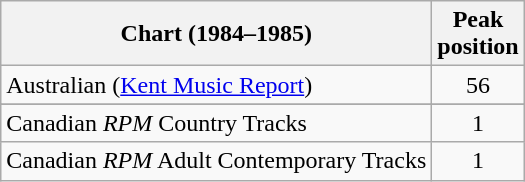<table class="wikitable sortable">
<tr>
<th align="left">Chart (1984–1985)</th>
<th align="center">Peak<br>position</th>
</tr>
<tr>
<td>Australian (<a href='#'>Kent Music Report</a>)</td>
<td align="center">56</td>
</tr>
<tr>
</tr>
<tr>
</tr>
<tr>
</tr>
<tr>
<td align="left">Canadian <em>RPM</em> Country Tracks</td>
<td align="center">1</td>
</tr>
<tr>
<td align="left">Canadian <em>RPM</em> Adult Contemporary Tracks</td>
<td align="center">1</td>
</tr>
</table>
